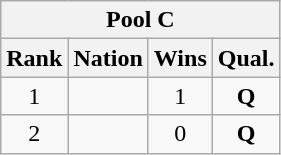<table class="wikitable" style="text-align:center">
<tr>
<th colspan=4 align=center><strong>Pool C</strong></th>
</tr>
<tr>
<th>Rank</th>
<th>Nation</th>
<th>Wins</th>
<th>Qual.</th>
</tr>
<tr>
<td>1</td>
<td align=left></td>
<td>1</td>
<td><strong>Q</strong></td>
</tr>
<tr>
<td>2</td>
<td align=left></td>
<td>0</td>
<td><strong>Q</strong></td>
</tr>
</table>
